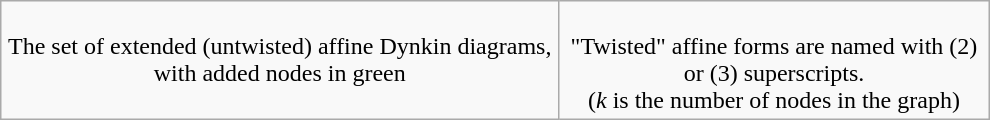<table class=wikitable width=660>
<tr align=center>
<td valign=top><br>The set of extended (untwisted) affine Dynkin diagrams, with added nodes in green</td>
<td><br>"Twisted" affine forms are named with (2) or (3) superscripts.<br>(<em>k</em> is the number of nodes in the graph)</td>
</tr>
</table>
